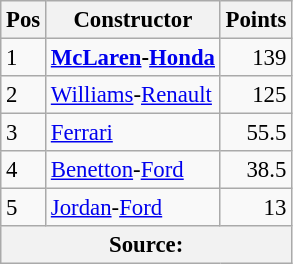<table class="wikitable" style="font-size:95%;">
<tr>
<th>Pos</th>
<th>Constructor</th>
<th>Points</th>
</tr>
<tr>
<td>1</td>
<td> <strong><a href='#'>McLaren</a>-<a href='#'>Honda</a></strong></td>
<td align="right">139</td>
</tr>
<tr>
<td>2</td>
<td> <a href='#'>Williams</a>-<a href='#'>Renault</a></td>
<td align="right">125</td>
</tr>
<tr>
<td>3</td>
<td>  <a href='#'>Ferrari</a></td>
<td align="right">55.5</td>
</tr>
<tr>
<td>4</td>
<td> <a href='#'>Benetton</a>-<a href='#'>Ford</a></td>
<td align="right">38.5</td>
</tr>
<tr>
<td>5</td>
<td> <a href='#'>Jordan</a>-<a href='#'>Ford</a></td>
<td align="right">13</td>
</tr>
<tr>
<th colspan=3>Source:</th>
</tr>
</table>
